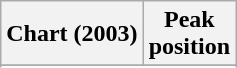<table class="wikitable sortable plainrowheaders" style="text-align:center">
<tr>
<th>Chart (2003)</th>
<th>Peak<br>position</th>
</tr>
<tr>
</tr>
<tr>
</tr>
<tr>
</tr>
<tr>
</tr>
<tr>
</tr>
<tr>
</tr>
<tr>
</tr>
<tr>
</tr>
<tr>
</tr>
<tr>
</tr>
<tr>
</tr>
</table>
